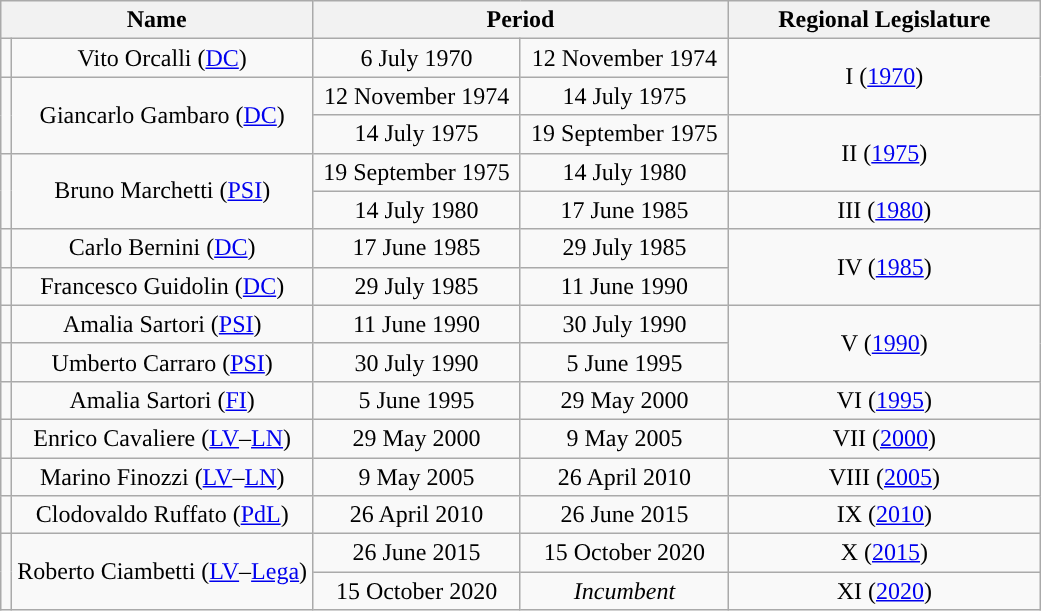<table class="wikitable">
<tr>
<th width="30%" colspan=2>Name</th>
<th width="40%" colspan=2>Period</th>
<th width="30%">Regional Legislature</th>
</tr>
<tr align=center>
<td style="background:"></td>
<td>Vito Orcalli (<a href='#'>DC</a>)</td>
<td>6 July 1970</td>
<td>12 November 1974</td>
<td rowspan=2>I (<a href='#'>1970</a>)</td>
</tr>
<tr align=center>
<td rowspan=2 style="background:"></td>
<td rowspan=2>Giancarlo Gambaro (<a href='#'>DC</a>)</td>
<td>12 November 1974</td>
<td>14 July 1975</td>
</tr>
<tr align=center>
<td>14 July 1975</td>
<td>19 September 1975</td>
<td rowspan=2>II (<a href='#'>1975</a>)</td>
</tr>
<tr align=center>
<td rowspan=2 style="background:"></td>
<td rowspan=2>Bruno Marchetti (<a href='#'>PSI</a>)</td>
<td>19 September 1975</td>
<td>14 July 1980</td>
</tr>
<tr align=center>
<td>14 July 1980</td>
<td>17 June 1985</td>
<td>III (<a href='#'>1980</a>)</td>
</tr>
<tr align=center>
<td style="background:"></td>
<td>Carlo Bernini (<a href='#'>DC</a>)</td>
<td>17 June 1985</td>
<td>29 July 1985</td>
<td rowspan=2>IV (<a href='#'>1985</a>)</td>
</tr>
<tr align=center>
<td style="background:"></td>
<td>Francesco Guidolin (<a href='#'>DC</a>)</td>
<td>29 July 1985</td>
<td>11 June 1990</td>
</tr>
<tr align=center>
<td style="background:"></td>
<td>Amalia Sartori (<a href='#'>PSI</a>)</td>
<td>11 June 1990</td>
<td>30 July 1990</td>
<td rowspan=2>V (<a href='#'>1990</a>)</td>
</tr>
<tr align=center>
<td style="background:"></td>
<td>Umberto Carraro (<a href='#'>PSI</a>)</td>
<td>30 July 1990</td>
<td>5 June 1995</td>
</tr>
<tr align=center>
<td style="background:"></td>
<td>Amalia Sartori (<a href='#'>FI</a>)</td>
<td>5 June 1995</td>
<td>29 May 2000</td>
<td>VI (<a href='#'>1995</a>)</td>
</tr>
<tr align=center>
<td style="background:"></td>
<td>Enrico Cavaliere (<a href='#'>LV</a>–<a href='#'>LN</a>)</td>
<td>29 May 2000</td>
<td>9 May 2005</td>
<td>VII (<a href='#'>2000</a>)</td>
</tr>
<tr align=center>
<td style="background:"></td>
<td>Marino Finozzi (<a href='#'>LV</a>–<a href='#'>LN</a>)</td>
<td>9 May 2005</td>
<td>26 April 2010</td>
<td>VIII (<a href='#'>2005</a>)</td>
</tr>
<tr align=center>
<td style="background:"></td>
<td>Clodovaldo Ruffato (<a href='#'>PdL</a>)</td>
<td>26 April 2010</td>
<td>26 June 2015</td>
<td>IX (<a href='#'>2010</a>)</td>
</tr>
<tr align=center>
<td rowspan=2 style="background:"></td>
<td rowspan=2>Roberto Ciambetti (<a href='#'>LV</a>–<a href='#'>Lega</a>)</td>
<td>26 June 2015</td>
<td>15 October 2020</td>
<td>X (<a href='#'>2015</a>)</td>
</tr>
<tr align=center>
<td>15 October 2020</td>
<td><em>Incumbent</em></td>
<td>XI (<a href='#'>2020</a>)</td>
</tr>
</table>
